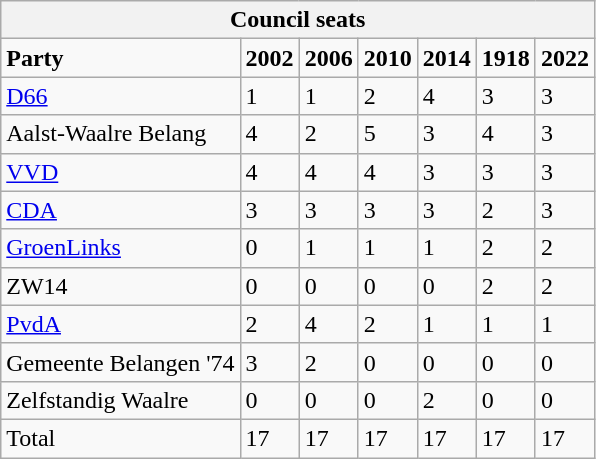<table class="wikitable">
<tr>
<th colspan="8"><strong>Council seats</strong></th>
</tr>
<tr>
<td><strong>Party</strong></td>
<td><strong>2002</strong></td>
<td><strong>2006</strong></td>
<td><strong>2010</strong></td>
<td><strong>2014</strong></td>
<td><strong>1918</strong></td>
<td><strong>2022</strong></td>
</tr>
<tr>
<td><a href='#'>D66</a></td>
<td>1</td>
<td>1</td>
<td>2</td>
<td>4</td>
<td>3</td>
<td>3</td>
</tr>
<tr>
<td>Aalst-Waalre Belang</td>
<td>4</td>
<td>2</td>
<td>5</td>
<td>3</td>
<td>4</td>
<td>3</td>
</tr>
<tr>
<td><a href='#'>VVD</a></td>
<td>4</td>
<td>4</td>
<td>4</td>
<td>3</td>
<td>3</td>
<td>3</td>
</tr>
<tr>
<td><a href='#'>CDA</a></td>
<td>3</td>
<td>3</td>
<td>3</td>
<td>3</td>
<td>2</td>
<td>3</td>
</tr>
<tr>
<td><a href='#'>GroenLinks</a></td>
<td>0</td>
<td>1</td>
<td>1</td>
<td>1</td>
<td>2</td>
<td>2</td>
</tr>
<tr>
<td>ZW14</td>
<td>0</td>
<td>0</td>
<td>0</td>
<td>0</td>
<td>2</td>
<td>2</td>
</tr>
<tr>
<td><a href='#'>PvdA</a></td>
<td>2</td>
<td>4</td>
<td>2</td>
<td>1</td>
<td>1</td>
<td>1</td>
</tr>
<tr>
<td>Gemeente Belangen '74</td>
<td>3</td>
<td>2</td>
<td>0</td>
<td>0</td>
<td>0</td>
<td>0</td>
</tr>
<tr>
<td>Zelfstandig Waalre</td>
<td>0</td>
<td>0</td>
<td>0</td>
<td>2</td>
<td>0</td>
<td>0</td>
</tr>
<tr>
<td>Total</td>
<td>17</td>
<td>17</td>
<td>17</td>
<td>17</td>
<td>17</td>
<td>17</td>
</tr>
</table>
